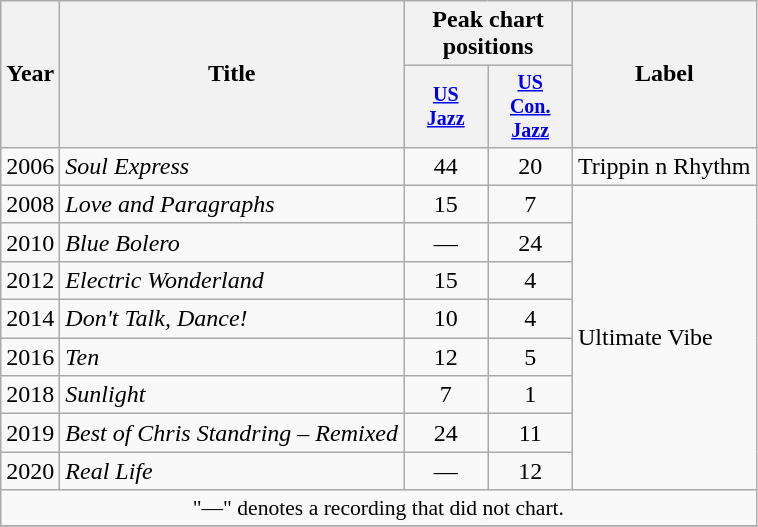<table class="wikitable" style="text-align:center;">
<tr>
<th rowspan="2">Year</th>
<th rowspan="2">Title</th>
<th colspan="2">Peak chart positions</th>
<th rowspan="2">Label</th>
</tr>
<tr style="font-size:smaller;">
<th style="width:50px;"><a href='#'>US<br>Jazz</a><br></th>
<th style="width:50px;"><a href='#'>US<br>Con.<br>Jazz</a><br></th>
</tr>
<tr>
<td>2006</td>
<td align="left"><em>Soul Express</em></td>
<td>44</td>
<td>20</td>
<td align="left">Trippin n Rhythm</td>
</tr>
<tr>
<td>2008</td>
<td align="left"><em>Love and Paragraphs</em></td>
<td>15</td>
<td>7</td>
<td rowspan="8" align="left">Ultimate Vibe</td>
</tr>
<tr>
<td>2010</td>
<td align="left"><em>Blue Bolero</em></td>
<td>—</td>
<td>24</td>
</tr>
<tr>
<td>2012</td>
<td align="left"><em>Electric Wonderland</em></td>
<td>15</td>
<td>4</td>
</tr>
<tr>
<td>2014</td>
<td align="left"><em>Don't Talk, Dance!</em></td>
<td>10</td>
<td>4</td>
</tr>
<tr>
<td>2016</td>
<td align="left"><em>Ten</em></td>
<td>12</td>
<td>5</td>
</tr>
<tr>
<td>2018</td>
<td align="left"><em>Sunlight</em></td>
<td>7</td>
<td>1</td>
</tr>
<tr>
<td>2019</td>
<td align="left"><em>Best of Chris Standring – Remixed</em></td>
<td>24</td>
<td>11</td>
</tr>
<tr>
<td>2020</td>
<td align="left"><em>Real Life</em></td>
<td>—</td>
<td>12</td>
</tr>
<tr>
<td colspan="7" style="font-size:90%">"—" denotes a recording that did not chart.</td>
</tr>
<tr>
</tr>
</table>
